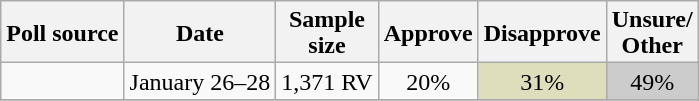<table class="wikitable sortable collapsible" style="text-align:center;line-height:17px">
<tr>
<th>Poll source</th>
<th>Date</th>
<th>Sample<br>size</th>
<th>Approve</th>
<th>Disapprove</th>
<th>Unsure/<br>Other</th>
</tr>
<tr>
<td></td>
<td>January 26–28</td>
<td>1,371 RV</td>
<td>20%</td>
<td style="background:#DEDEBD;">31%</td>
<td style="background:#CCCCCC;">49%</td>
</tr>
<tr>
</tr>
</table>
